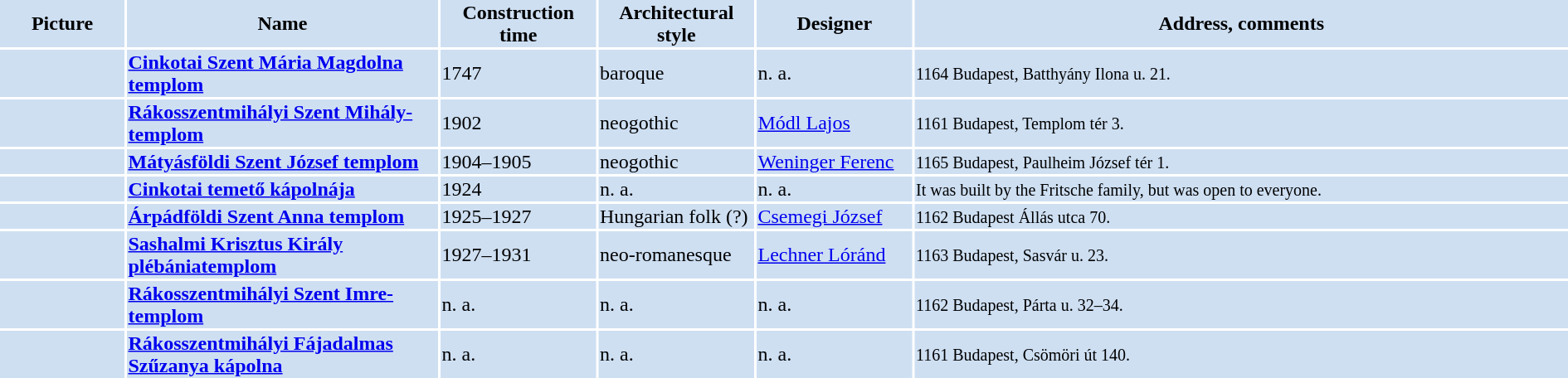<table width="100%">
<tr>
<th bgcolor="#CEDFF2" width="8%">Picture</th>
<th bgcolor="#CEDFF2" width="20%">Name</th>
<th bgcolor="#CEDFF2" width="10%">Construction time</th>
<th bgcolor="#CEDFF2" width="10%">Architectural style</th>
<th bgcolor="#CEDFF2" width="10%">Designer</th>
<th bgcolor="#CEDFF2" width="42%">Address, comments</th>
</tr>
<tr>
<td bgcolor="#CEDFF2"></td>
<td bgcolor="#CEDFF2"><strong><a href='#'>Cinkotai Szent Mária Magdolna templom</a></strong></td>
<td bgcolor="#CEDFF2">1747</td>
<td bgcolor="#CEDFF2">baroque</td>
<td bgcolor="#CEDFF2">n. a.</td>
<td bgcolor="#CEDFF2"><small>1164 Budapest, Batthyány Ilona u. 21. </small></td>
</tr>
<tr>
<td bgcolor="#CEDFF2"></td>
<td bgcolor="#CEDFF2"><strong><a href='#'>Rákosszentmihályi Szent Mihály-templom</a></strong></td>
<td bgcolor="#CEDFF2">1902</td>
<td bgcolor="#CEDFF2">neogothic</td>
<td bgcolor="#CEDFF2"><a href='#'>Módl Lajos</a></td>
<td bgcolor="#CEDFF2"><small>1161 Budapest, Templom tér 3. </small></td>
</tr>
<tr>
<td bgcolor="#CEDFF2"></td>
<td bgcolor="#CEDFF2"><strong><a href='#'>Mátyásföldi Szent József templom</a></strong></td>
<td bgcolor="#CEDFF2">1904–1905</td>
<td bgcolor="#CEDFF2">neogothic</td>
<td bgcolor="#CEDFF2"><a href='#'>Weninger Ferenc</a></td>
<td bgcolor="#CEDFF2"><small>1165 Budapest, Paulheim József tér 1. </small></td>
</tr>
<tr>
<td bgcolor="#CEDFF2"></td>
<td bgcolor="#CEDFF2"><strong><a href='#'>Cinkotai temető kápolnája</a></strong></td>
<td bgcolor="#CEDFF2">1924</td>
<td bgcolor="#CEDFF2">n. a.</td>
<td bgcolor="#CEDFF2">n. a.</td>
<td bgcolor="#CEDFF2"><small>It was built by the Fritsche family, but was open to everyone. </small></td>
</tr>
<tr>
<td bgcolor="#CEDFF2"></td>
<td bgcolor="#CEDFF2"><strong><a href='#'>Árpádföldi Szent Anna templom</a></strong></td>
<td bgcolor="#CEDFF2">1925–1927</td>
<td bgcolor="#CEDFF2">Hungarian folk (?)</td>
<td bgcolor="#CEDFF2"><a href='#'>Csemegi József</a></td>
<td bgcolor="#CEDFF2"><small>1162 Budapest Állás utca 70. </small></td>
</tr>
<tr>
<td bgcolor="#CEDFF2"></td>
<td bgcolor="#CEDFF2"><strong><a href='#'>Sashalmi Krisztus Király plébániatemplom</a></strong></td>
<td bgcolor="#CEDFF2">1927–1931</td>
<td bgcolor="#CEDFF2">neo-romanesque</td>
<td bgcolor="#CEDFF2"><a href='#'>Lechner Lóránd</a></td>
<td bgcolor="#CEDFF2"><small>1163 Budapest, Sasvár u. 23. </small></td>
</tr>
<tr>
<td bgcolor="#CEDFF2"></td>
<td bgcolor="#CEDFF2"><strong><a href='#'>Rákosszentmihályi Szent Imre-templom</a></strong></td>
<td bgcolor="#CEDFF2">n. a.</td>
<td bgcolor="#CEDFF2">n. a.</td>
<td bgcolor="#CEDFF2">n. a.</td>
<td bgcolor="#CEDFF2"><small>1162 Budapest, Párta u. 32–34. </small></td>
</tr>
<tr>
<td bgcolor="#CEDFF2"></td>
<td bgcolor="#CEDFF2"><strong><a href='#'>Rákosszentmihályi Fájadalmas Szűzanya kápolna</a></strong></td>
<td bgcolor="#CEDFF2">n. a.</td>
<td bgcolor="#CEDFF2">n. a.</td>
<td bgcolor="#CEDFF2">n. a.</td>
<td bgcolor="#CEDFF2"><small>1161 Budapest, Csömöri út 140. </small></td>
</tr>
</table>
